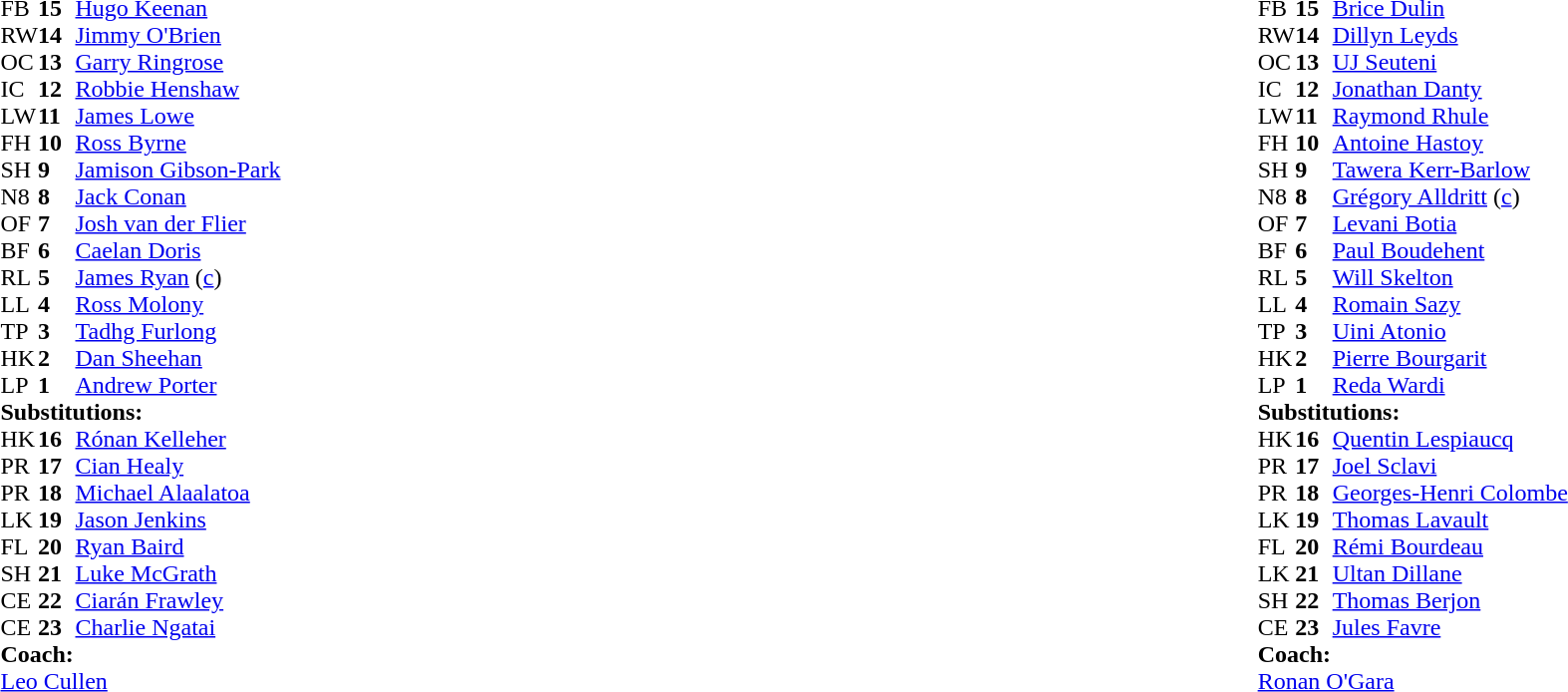<table style="width:100%;">
<tr>
<td style="vertical-align:top; width:50%"><br><table cellspacing="0" cellpadding="0">
<tr>
<th width="25"></th>
<th width="25"></th>
</tr>
<tr>
<td>FB</td>
<td><strong>15</strong></td>
<td> <a href='#'>Hugo Keenan</a></td>
</tr>
<tr>
<td>RW</td>
<td><strong>14</strong></td>
<td> <a href='#'>Jimmy O'Brien</a></td>
</tr>
<tr>
<td>OC</td>
<td><strong>13</strong></td>
<td> <a href='#'>Garry Ringrose</a></td>
</tr>
<tr>
<td>IC</td>
<td><strong>12</strong></td>
<td> <a href='#'>Robbie Henshaw</a></td>
<td></td>
<td></td>
</tr>
<tr>
<td>LW</td>
<td><strong>11</strong></td>
<td> <a href='#'>James Lowe</a></td>
</tr>
<tr>
<td>FH</td>
<td><strong>10</strong></td>
<td> <a href='#'>Ross Byrne</a></td>
</tr>
<tr>
<td>SH</td>
<td><strong>9</strong></td>
<td> <a href='#'>Jamison Gibson-Park</a></td>
<td></td>
<td></td>
</tr>
<tr>
<td>N8</td>
<td><strong>8</strong></td>
<td> <a href='#'>Jack Conan</a></td>
<td></td>
<td></td>
</tr>
<tr>
<td>OF</td>
<td><strong>7</strong></td>
<td> <a href='#'>Josh van der Flier</a></td>
</tr>
<tr>
<td>BF</td>
<td><strong>6</strong></td>
<td> <a href='#'>Caelan Doris</a></td>
</tr>
<tr>
<td>RL</td>
<td><strong>5</strong></td>
<td> <a href='#'>James Ryan</a> (<a href='#'>c</a>)</td>
<td></td>
<td></td>
</tr>
<tr>
<td>LL</td>
<td><strong>4</strong></td>
<td> <a href='#'>Ross Molony</a></td>
</tr>
<tr>
<td>TP</td>
<td><strong>3</strong></td>
<td> <a href='#'>Tadhg Furlong</a></td>
<td></td>
<td></td>
</tr>
<tr>
<td>HK</td>
<td><strong>2</strong></td>
<td> <a href='#'>Dan Sheehan</a></td>
<td></td>
<td></td>
</tr>
<tr>
<td>LP</td>
<td><strong>1</strong></td>
<td> <a href='#'>Andrew Porter</a></td>
<td></td>
<td></td>
</tr>
<tr>
<td colspan=3><strong>Substitutions:</strong></td>
</tr>
<tr>
<td>HK</td>
<td><strong>16</strong></td>
<td> <a href='#'>Rónan Kelleher</a></td>
<td></td>
<td></td>
</tr>
<tr>
<td>PR</td>
<td><strong>17</strong></td>
<td> <a href='#'>Cian Healy</a></td>
<td></td>
<td></td>
</tr>
<tr>
<td>PR</td>
<td><strong>18</strong></td>
<td> <a href='#'>Michael Alaalatoa</a></td>
<td></td>
<td></td>
</tr>
<tr>
<td>LK</td>
<td><strong>19</strong></td>
<td> <a href='#'>Jason Jenkins</a></td>
<td></td>
<td></td>
</tr>
<tr>
<td>FL</td>
<td><strong>20</strong></td>
<td> <a href='#'>Ryan Baird</a></td>
<td></td>
<td></td>
</tr>
<tr>
<td>SH</td>
<td><strong>21</strong></td>
<td> <a href='#'>Luke McGrath</a></td>
<td></td>
<td></td>
</tr>
<tr>
<td>CE</td>
<td><strong>22</strong></td>
<td> <a href='#'>Ciarán Frawley</a></td>
</tr>
<tr>
<td>CE</td>
<td><strong>23</strong></td>
<td> <a href='#'>Charlie Ngatai</a></td>
<td></td>
<td></td>
</tr>
<tr>
<td colspan=3><strong>Coach:</strong></td>
</tr>
<tr>
<td colspan="4"> <a href='#'>Leo Cullen</a></td>
</tr>
<tr>
</tr>
</table>
</td>
<td style="vertical-align:top; width:50%"><br><table cellspacing="0" cellpadding="0" style="margin:auto">
<tr>
<th width="25"></th>
<th width="25"></th>
</tr>
<tr>
<td>FB</td>
<td><strong>15</strong></td>
<td> <a href='#'>Brice Dulin</a></td>
</tr>
<tr>
<td>RW</td>
<td><strong>14</strong></td>
<td> <a href='#'>Dillyn Leyds</a></td>
</tr>
<tr>
<td>OC</td>
<td><strong>13</strong></td>
<td> <a href='#'>UJ Seuteni</a></td>
</tr>
<tr>
<td>IC</td>
<td><strong>12</strong></td>
<td> <a href='#'>Jonathan Danty</a></td>
<td></td>
</tr>
<tr>
<td>LW</td>
<td><strong>11</strong></td>
<td> <a href='#'>Raymond Rhule</a></td>
</tr>
<tr>
<td>FH</td>
<td><strong>10</strong></td>
<td> <a href='#'>Antoine Hastoy</a></td>
</tr>
<tr>
<td>SH</td>
<td><strong>9</strong></td>
<td> <a href='#'>Tawera Kerr-Barlow</a></td>
<td></td>
</tr>
<tr>
<td>N8</td>
<td><strong>8</strong></td>
<td> <a href='#'>Grégory Alldritt</a> (<a href='#'>c</a>)</td>
</tr>
<tr>
<td>OF</td>
<td><strong>7</strong></td>
<td> <a href='#'>Levani Botia</a></td>
<td></td>
<td></td>
</tr>
<tr>
<td>BF</td>
<td><strong>6</strong></td>
<td> <a href='#'>Paul Boudehent</a></td>
<td></td>
<td></td>
</tr>
<tr>
<td>RL</td>
<td><strong>5</strong></td>
<td> <a href='#'>Will Skelton</a></td>
</tr>
<tr>
<td>LL</td>
<td><strong>4</strong></td>
<td> <a href='#'>Romain Sazy</a></td>
<td></td>
<td></td>
</tr>
<tr>
<td>TP</td>
<td><strong>3</strong></td>
<td> <a href='#'>Uini Atonio</a></td>
<td></td>
<td></td>
<td></td>
</tr>
<tr>
<td>HK</td>
<td><strong>2</strong></td>
<td> <a href='#'>Pierre Bourgarit</a></td>
<td></td>
<td></td>
</tr>
<tr>
<td>LP</td>
<td><strong>1</strong></td>
<td> <a href='#'>Reda Wardi</a></td>
<td></td>
<td></td>
</tr>
<tr>
<td colspan=3><strong>Substitutions:</strong></td>
</tr>
<tr>
<td>HK</td>
<td><strong>16</strong></td>
<td> <a href='#'>Quentin Lespiaucq</a></td>
<td></td>
<td></td>
</tr>
<tr>
<td>PR</td>
<td><strong>17</strong></td>
<td> <a href='#'>Joel Sclavi</a></td>
<td></td>
<td></td>
</tr>
<tr>
<td>PR</td>
<td><strong>18</strong></td>
<td> <a href='#'>Georges-Henri Colombe</a></td>
<td></td>
<td></td>
<td></td>
</tr>
<tr>
<td>LK</td>
<td><strong>19</strong></td>
<td> <a href='#'>Thomas Lavault</a></td>
<td></td>
<td></td>
</tr>
<tr>
<td>FL</td>
<td><strong>20</strong></td>
<td> <a href='#'>Rémi Bourdeau</a></td>
<td></td>
<td></td>
</tr>
<tr>
<td>LK</td>
<td><strong>21</strong></td>
<td> <a href='#'>Ultan Dillane</a></td>
<td></td>
<td></td>
</tr>
<tr>
<td>SH</td>
<td><strong>22</strong></td>
<td> <a href='#'>Thomas Berjon</a></td>
</tr>
<tr>
<td>CE</td>
<td><strong>23</strong></td>
<td> <a href='#'>Jules Favre</a></td>
</tr>
<tr>
<td colspan="3"><strong>Coach:</strong></td>
</tr>
<tr>
<td colspan="4"> <a href='#'>Ronan O'Gara</a></td>
</tr>
</table>
</td>
</tr>
</table>
